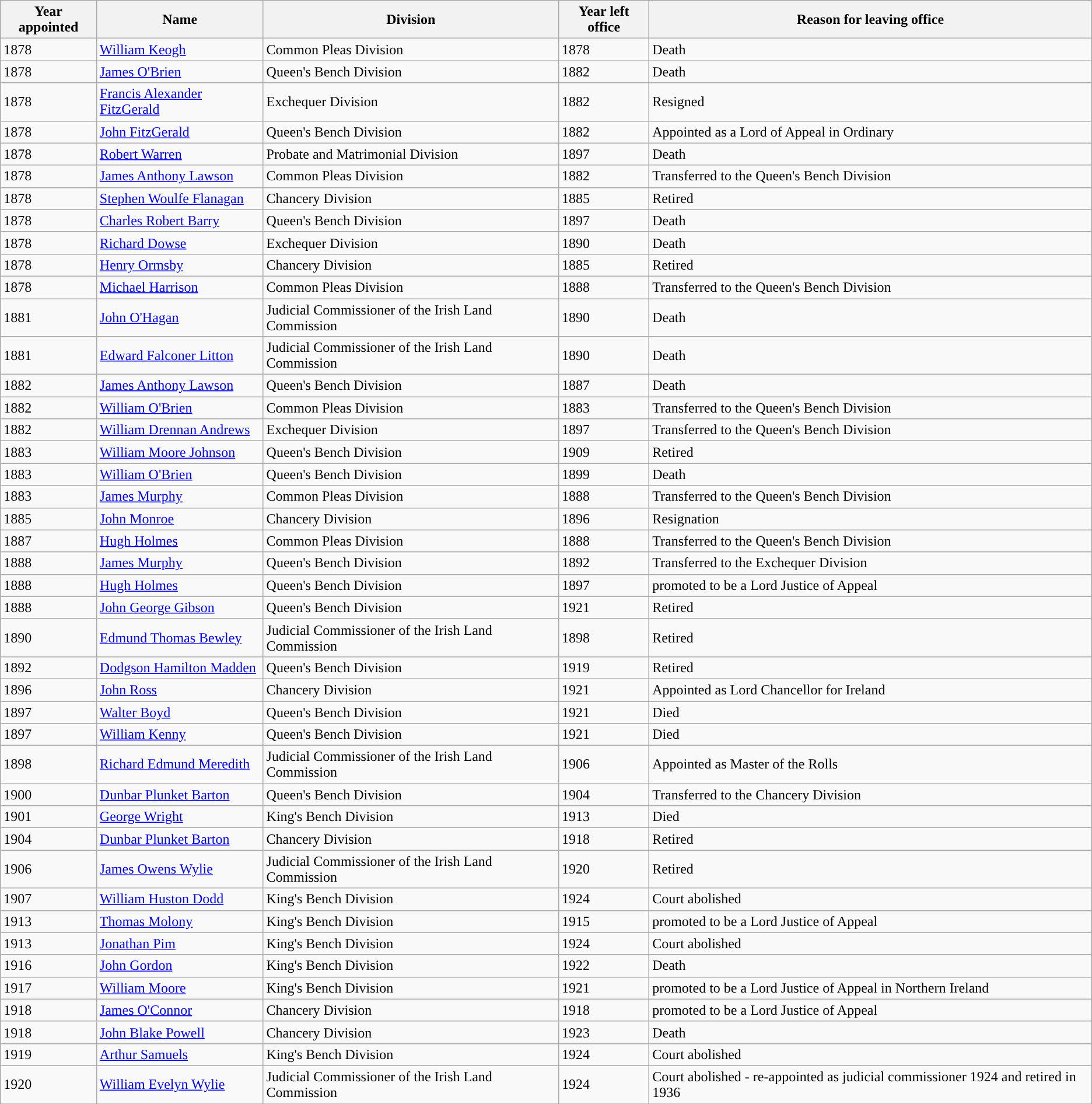<table class="wikitable sortable">
<tr>
<th>Year appointed</th>
<th>Name</th>
<th>Division</th>
<th>Year left office</th>
<th>Reason for leaving office</th>
</tr>
<tr>
<td>1878</td>
<td data-sort-value="Keogh, William"><a href='#'>William Keogh</a></td>
<td>Common Pleas Division</td>
<td>1878</td>
<td>Death</td>
</tr>
<tr>
<td>1878</td>
<td data-sort-value="O'Brien, James"><a href='#'>James O'Brien</a></td>
<td>Queen's Bench Division</td>
<td>1882</td>
<td>Death</td>
</tr>
<tr>
<td>1878</td>
<td data-sort-value="FitzGerald, Francis Alexander"><a href='#'>Francis Alexander FitzGerald</a></td>
<td>Exchequer Division</td>
<td>1882</td>
<td>Resigned</td>
</tr>
<tr>
<td>1878</td>
<td data-sort-value="FitzGerald, John"><a href='#'>John FitzGerald</a></td>
<td>Queen's Bench Division</td>
<td>1882</td>
<td>Appointed as a Lord of Appeal in Ordinary</td>
</tr>
<tr>
<td>1878</td>
<td data-sort-value="Warren, Robert"><a href='#'>Robert Warren</a></td>
<td>Probate and Matrimonial Division</td>
<td>1897</td>
<td>Death</td>
</tr>
<tr>
<td>1878</td>
<td data-sort-value="Lawson, James Anthony"><a href='#'>James Anthony Lawson</a></td>
<td>Common Pleas Division</td>
<td>1882</td>
<td>Transferred to the Queen's Bench Division</td>
</tr>
<tr>
<td>1878</td>
<td data-sort-value="Flanagan, Stephen Woulfe"><a href='#'>Stephen Woulfe Flanagan</a></td>
<td>Chancery Division</td>
<td>1885</td>
<td>Retired</td>
</tr>
<tr>
<td>1878</td>
<td data-sort-value="Barry, Charles Robert"><a href='#'>Charles Robert Barry</a></td>
<td>Queen's Bench Division</td>
<td>1897</td>
<td>Death</td>
</tr>
<tr>
<td>1878</td>
<td data-sort-value="Dowse, Richard"><a href='#'>Richard Dowse</a></td>
<td>Exchequer Division</td>
<td>1890</td>
<td>Death</td>
</tr>
<tr>
<td>1878</td>
<td data-sort-value="Ormsby, Henry"><a href='#'>Henry Ormsby</a></td>
<td>Chancery Division</td>
<td>1885</td>
<td>Retired</td>
</tr>
<tr>
<td>1878</td>
<td data-sort-value="Harrison, Michael"><a href='#'>Michael Harrison</a></td>
<td>Common Pleas Division</td>
<td>1888</td>
<td>Transferred to the Queen's Bench Division</td>
</tr>
<tr>
<td>1881</td>
<td data-sort-value="O'Hagan, John"><a href='#'>John O'Hagan</a></td>
<td>Judicial Commissioner of the Irish Land Commission</td>
<td>1890</td>
<td>Death</td>
</tr>
<tr>
<td>1881</td>
<td data-sort-value="Litton, Edward Falconer"><a href='#'>Edward Falconer Litton</a></td>
<td>Judicial Commissioner of the Irish Land Commission</td>
<td>1890</td>
<td>Death</td>
</tr>
<tr>
<td>1882</td>
<td data-sort-value="Lawson, James Anthony"><a href='#'>James Anthony Lawson</a></td>
<td>Queen's Bench Division</td>
<td>1887</td>
<td>Death</td>
</tr>
<tr>
<td>1882</td>
<td data-sort-value="O'Brien, William"><a href='#'>William O'Brien</a></td>
<td>Common Pleas Division</td>
<td>1883</td>
<td>Transferred to the Queen's Bench Division</td>
</tr>
<tr>
<td>1882</td>
<td data-sort-value="Andrews, William"><a href='#'>William Drennan Andrews</a></td>
<td>Exchequer Division</td>
<td>1897</td>
<td>Transferred to the Queen's Bench Division</td>
</tr>
<tr>
<td>1883</td>
<td data-sort-value="Johnson, William!"><a href='#'>William Moore Johnson</a></td>
<td>Queen's Bench Division</td>
<td>1909</td>
<td>Retired</td>
</tr>
<tr>
<td>1883</td>
<td data-sort-value="O'Brien, William"><a href='#'>William O'Brien</a></td>
<td>Queen's Bench Division</td>
<td>1899</td>
<td>Death</td>
</tr>
<tr>
<td>1883</td>
<td data-sort-value="Murphy, James"><a href='#'>James Murphy</a></td>
<td>Common Pleas Division</td>
<td>1888</td>
<td>Transferred to the Queen's Bench Division</td>
</tr>
<tr>
<td>1885</td>
<td data-sort-value="Monroe, John"><a href='#'>John Monroe</a></td>
<td>Chancery Division</td>
<td>1896</td>
<td>Resignation</td>
</tr>
<tr>
<td>1887</td>
<td data-sort-value="Holmes, Hugh"><a href='#'>Hugh Holmes</a></td>
<td>Common Pleas Division</td>
<td>1888</td>
<td>Transferred to the Queen's Bench Division</td>
</tr>
<tr>
<td>1888</td>
<td data-sort-value="Murphy, James"><a href='#'>James Murphy</a></td>
<td>Queen's Bench Division</td>
<td>1892</td>
<td>Transferred to the Exchequer Division</td>
</tr>
<tr>
<td>1888</td>
<td data-sort-value="Holmes, Hugh"><a href='#'>Hugh Holmes</a></td>
<td>Queen's Bench Division</td>
<td>1897</td>
<td>promoted to be a Lord Justice of Appeal</td>
</tr>
<tr>
<td>1888</td>
<td data-sort-value="Gibson, John George"><a href='#'>John George Gibson</a></td>
<td>Queen's Bench Division</td>
<td>1921</td>
<td>Retired</td>
</tr>
<tr>
<td>1890</td>
<td data-sort-value="Bewley, Edmund Thomas"><a href='#'>Edmund Thomas Bewley</a></td>
<td>Judicial Commissioner of the Irish Land Commission</td>
<td>1898</td>
<td>Retired</td>
</tr>
<tr>
<td>1892</td>
<td data-sort-value="Madden, Dodgson Hamilton"><a href='#'>Dodgson Hamilton Madden</a></td>
<td>Queen's Bench Division</td>
<td>1919</td>
<td>Retired</td>
</tr>
<tr>
<td>1896</td>
<td data-sort-value="Ross, John"><a href='#'>John Ross</a></td>
<td>Chancery Division</td>
<td>1921</td>
<td>Appointed as Lord Chancellor for Ireland</td>
</tr>
<tr>
<td>1897</td>
<td data-sort-value="Boyd, Walter"><a href='#'>Walter Boyd</a></td>
<td>Queen's Bench Division</td>
<td>1921</td>
<td>Died</td>
</tr>
<tr>
<td>1897</td>
<td data-sort-value="Kenny, William!"><a href='#'>William Kenny</a></td>
<td>Queen's Bench Division</td>
<td>1921</td>
<td>Died</td>
</tr>
<tr>
<td>1898</td>
<td data-sort-value="Meredith, Richard Edmund"><a href='#'>Richard Edmund Meredith</a></td>
<td>Judicial Commissioner of the Irish Land Commission</td>
<td>1906</td>
<td>Appointed as Master of the Rolls</td>
</tr>
<tr>
<td>1900</td>
<td data-sort-value="Barton, Dunbar"><a href='#'>Dunbar Plunket Barton</a></td>
<td>Queen's Bench Division</td>
<td>1904</td>
<td>Transferred to the Chancery Division</td>
</tr>
<tr>
<td>1901</td>
<td data-sort-value="Wright, George"><a href='#'>George Wright</a></td>
<td>King's Bench Division</td>
<td>1913</td>
<td>Died</td>
</tr>
<tr>
<td>1904</td>
<td data-sort-value="Barton, Dunbar"><a href='#'>Dunbar Plunket Barton</a></td>
<td>Chancery Division</td>
<td>1918</td>
<td>Retired</td>
</tr>
<tr>
<td>1906</td>
<td data-sort-value="Wylie, James Owens"><a href='#'>James Owens Wylie</a></td>
<td>Judicial Commissioner of the Irish Land Commission</td>
<td>1920</td>
<td>Retired</td>
</tr>
<tr>
<td>1907</td>
<td data-sort-value="Dodd, William Huston"><a href='#'>William Huston Dodd</a></td>
<td>King's Bench Division</td>
<td>1924</td>
<td>Court abolished</td>
</tr>
<tr>
<td>1913</td>
<td data-sort-value="Molony, Thomas"><a href='#'>Thomas Molony</a></td>
<td>King's Bench Division</td>
<td>1915</td>
<td>promoted to be a Lord Justice of Appeal</td>
</tr>
<tr>
<td>1913</td>
<td data-sort-value="Pim, Jonathan"><a href='#'>Jonathan Pim</a></td>
<td>King's Bench Division</td>
<td>1924</td>
<td>Court abolished</td>
</tr>
<tr>
<td>1916</td>
<td data-sort-value="Gordon, John"><a href='#'>John Gordon</a></td>
<td>King's Bench Division</td>
<td>1922</td>
<td>Death</td>
</tr>
<tr>
<td>1917</td>
<td data-sort-value="Moore, William"><a href='#'>William Moore</a></td>
<td>King's Bench Division</td>
<td>1921</td>
<td>promoted to be a Lord Justice of Appeal in Northern Ireland</td>
</tr>
<tr>
<td>1918</td>
<td data-sort-value="O'Connor, James"><a href='#'>James O'Connor</a></td>
<td>Chancery Division</td>
<td>1918</td>
<td>promoted to be a Lord Justice of Appeal</td>
</tr>
<tr>
<td>1918</td>
<td data-sort-value="Powell, John"><a href='#'>John Blake Powell</a></td>
<td>Chancery Division</td>
<td>1923</td>
<td>Death</td>
</tr>
<tr>
<td>1919</td>
<td data-sort-value="Samuels, Arthur Warren"><a href='#'>Arthur Samuels</a></td>
<td>King's Bench Division</td>
<td>1924</td>
<td>Court abolished</td>
</tr>
<tr>
<td>1920</td>
<td data-sort-value="Wylie, William Evelyn"><a href='#'>William Evelyn Wylie</a></td>
<td>Judicial Commissioner of the Irish Land Commission</td>
<td>1924</td>
<td>Court abolished - re-appointed as judicial commissioner 1924 and retired in 1936</td>
</tr>
<tr>
</tr>
</table>
